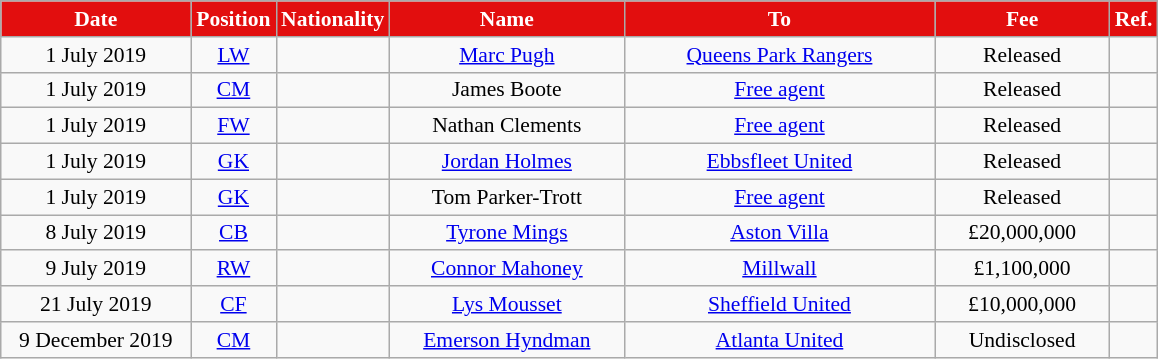<table class="wikitable"  style="text-align:center; font-size:90%; ">
<tr>
<th style="background:#e20e0e; color:#ffffff; width:120px;">Date</th>
<th style="background:#e20e0e; color:#ffffff; width:50px;">Position</th>
<th style="background:#e20e0e; color:#ffffff; width:50px;">Nationality</th>
<th style="background:#e20e0e; color:#ffffff; width:150px;">Name</th>
<th style="background:#e20e0e; color:#ffffff; width:200px;">To</th>
<th style="background:#e20e0e; color:#ffffff; width:110px;">Fee</th>
<th style="background:#e20e0e; color:#ffffff; width:25px;">Ref.</th>
</tr>
<tr>
<td>1 July 2019</td>
<td><a href='#'>LW</a></td>
<td></td>
<td><a href='#'>Marc Pugh</a></td>
<td> <a href='#'>Queens Park Rangers</a></td>
<td>Released</td>
<td></td>
</tr>
<tr>
<td>1 July 2019</td>
<td><a href='#'>CM</a></td>
<td></td>
<td>James Boote</td>
<td> <a href='#'>Free agent</a></td>
<td>Released</td>
<td></td>
</tr>
<tr>
<td>1 July 2019</td>
<td><a href='#'>FW</a></td>
<td></td>
<td>Nathan Clements</td>
<td> <a href='#'>Free agent</a></td>
<td>Released</td>
<td></td>
</tr>
<tr>
<td>1 July 2019</td>
<td><a href='#'>GK</a></td>
<td></td>
<td><a href='#'>Jordan Holmes</a></td>
<td> <a href='#'>Ebbsfleet United</a></td>
<td>Released</td>
<td></td>
</tr>
<tr>
<td>1 July 2019</td>
<td><a href='#'>GK</a></td>
<td></td>
<td>Tom Parker-Trott</td>
<td> <a href='#'>Free agent</a></td>
<td>Released</td>
<td></td>
</tr>
<tr>
<td>8 July 2019</td>
<td><a href='#'>CB</a></td>
<td></td>
<td><a href='#'>Tyrone Mings</a></td>
<td> <a href='#'>Aston Villa</a></td>
<td>£20,000,000</td>
<td></td>
</tr>
<tr>
<td>9 July 2019</td>
<td><a href='#'>RW</a></td>
<td></td>
<td><a href='#'>Connor Mahoney</a></td>
<td> <a href='#'>Millwall</a></td>
<td>£1,100,000</td>
<td></td>
</tr>
<tr>
<td>21 July 2019</td>
<td><a href='#'>CF</a></td>
<td></td>
<td><a href='#'>Lys Mousset</a></td>
<td> <a href='#'>Sheffield United</a></td>
<td>£10,000,000</td>
<td></td>
</tr>
<tr>
<td>9 December 2019</td>
<td><a href='#'>CM</a></td>
<td></td>
<td><a href='#'>Emerson Hyndman</a></td>
<td> <a href='#'>Atlanta United</a></td>
<td>Undisclosed</td>
<td></td>
</tr>
</table>
